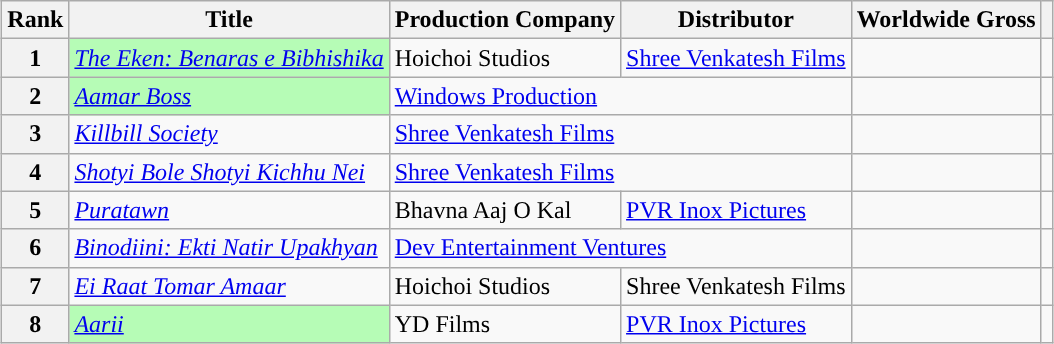<table class="wikitable sortable" style="margin:auto; margin:auto;">
<tr>
<th>Rank</th>
<th>Title</th>
<th>Production Company</th>
<th>Distributor</th>
<th>Worldwide Gross</th>
<th scope="col" class="unsortable"></th>
</tr>
<tr>
<th style="text-align: center;">1</th>
<td style="text-align:left; background:#b6fcb6;"><em><a href='#'>The Eken: Benaras e Bibhishika</a></em></td>
<td>Hoichoi Studios</td>
<td><a href='#'>Shree Venkatesh Films</a></td>
<td></td>
<td style="text-align: center;"></td>
</tr>
<tr>
<th style="text-align:center;">2</th>
<td style="text-align:left; background:#b6fcb6;"><em><a href='#'>Aamar Boss</a></em></td>
<td colspan="2"><a href='#'>Windows Production</a></td>
<td></td>
<td style="text-align:center;"></td>
</tr>
<tr>
<th style="text-align:center;">3</th>
<td style="text-align:left;"><em><a href='#'>Killbill Society</a></em></td>
<td colspan="2"><a href='#'>Shree Venkatesh Films</a></td>
<td></td>
<td style="text-align:center;"></td>
</tr>
<tr>
<th style="text-align:center;">4</th>
<td style="text-align:left;"><em><a href='#'>Shotyi Bole Shotyi Kichhu Nei</a></em></td>
<td colspan="2"><a href='#'>Shree Venkatesh Films</a></td>
<td></td>
<td style="text-align:center;"></td>
</tr>
<tr>
<th style="text-align:center;">5</th>
<td style="text-align:left;"><em><a href='#'>Puratawn</a></em></td>
<td>Bhavna Aaj O Kal</td>
<td><a href='#'>PVR Inox Pictures</a></td>
<td></td>
<td style="text-align:center;"></td>
</tr>
<tr>
<th style="text-align:center;">6</th>
<td style="text-align:left;"><em><a href='#'>Binodiini: Ekti Natir Upakhyan</a></em></td>
<td colspan="2"><a href='#'>Dev Entertainment Ventures</a></td>
<td></td>
<td style="text-align:center;"></td>
</tr>
<tr>
<th style="text-align:center;">7</th>
<td style="text-align:left;"><em><a href='#'>Ei Raat Tomar Amaar</a></em></td>
<td>Hoichoi Studios</td>
<td>Shree Venkatesh Films</td>
<td></td>
<td style="text-align:center;"></td>
</tr>
<tr>
<th style="text-align: center;">8</th>
<td style="text-align:left; background:#b6fcb6;"><em><a href='#'>Aarii</a></em></td>
<td>YD Films</td>
<td><a href='#'>PVR Inox Pictures</a></td>
<td></td>
<td style="text-align: center;"></td>
</tr>
</table>
